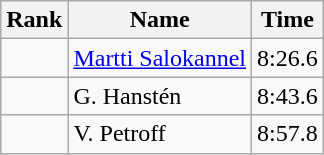<table class="wikitable" style="text-align:center">
<tr>
<th>Rank</th>
<th>Name</th>
<th>Time</th>
</tr>
<tr>
<td></td>
<td align=left><a href='#'>Martti Salokannel</a></td>
<td>8:26.6</td>
</tr>
<tr>
<td></td>
<td align=left>G. Hanstén</td>
<td>8:43.6</td>
</tr>
<tr>
<td></td>
<td align=left>V. Petroff</td>
<td>8:57.8</td>
</tr>
</table>
